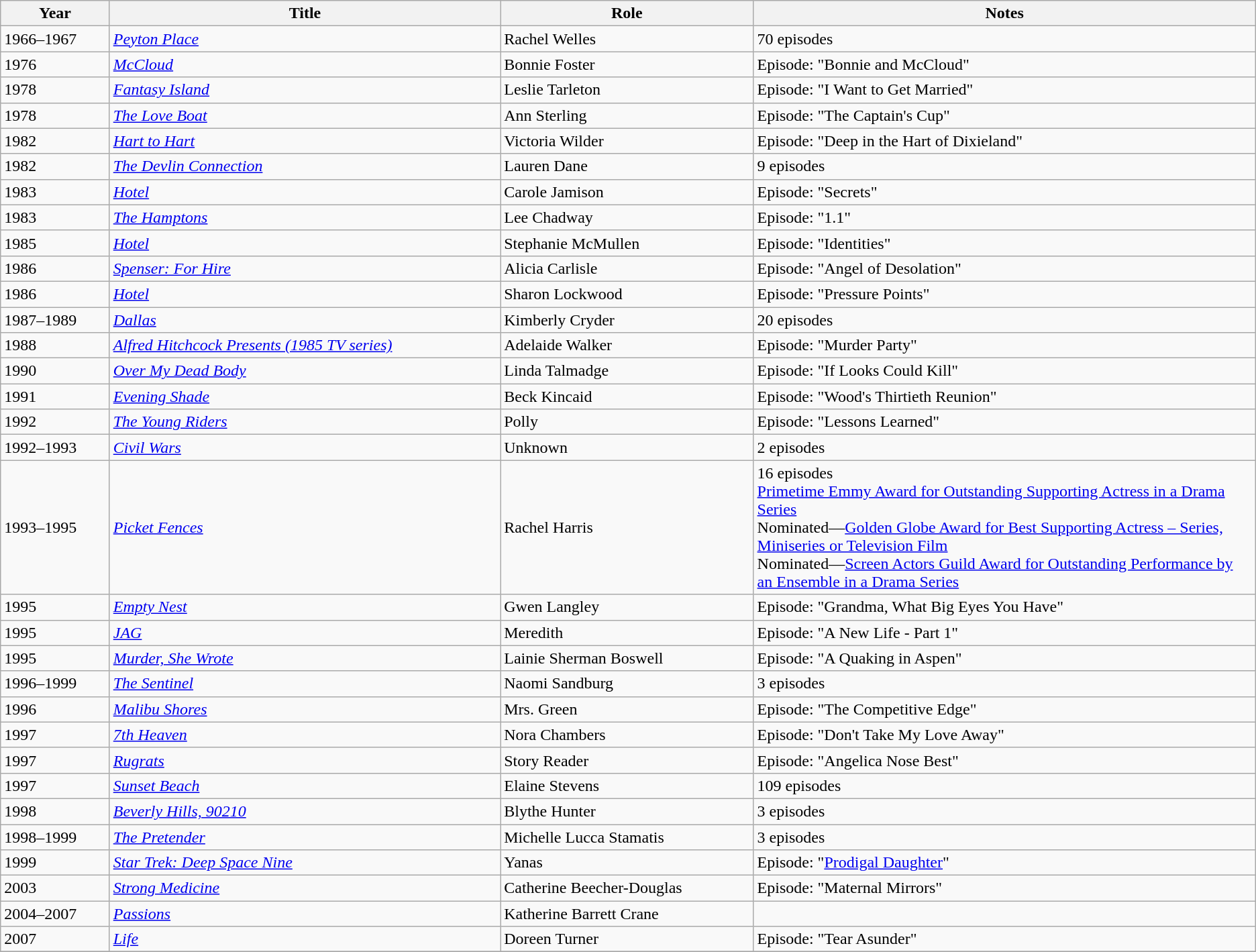<table class="wikitable sortable">
<tr>
<th>Year</th>
<th>Title</th>
<th>Role</th>
<th width="40%">Notes</th>
</tr>
<tr>
<td>1966–1967</td>
<td><em><a href='#'>Peyton Place</a></em></td>
<td>Rachel Welles</td>
<td>70 episodes</td>
</tr>
<tr>
<td>1976</td>
<td><em><a href='#'>McCloud</a></em></td>
<td>Bonnie Foster</td>
<td>Episode: "Bonnie and McCloud"</td>
</tr>
<tr>
<td>1978</td>
<td><em><a href='#'>Fantasy Island</a></em></td>
<td>Leslie Tarleton</td>
<td>Episode: "I Want to Get Married"</td>
</tr>
<tr>
<td>1978</td>
<td><em><a href='#'>The Love Boat</a></em></td>
<td>Ann Sterling</td>
<td>Episode: "The Captain's Cup"</td>
</tr>
<tr>
<td>1982</td>
<td><em><a href='#'>Hart to Hart</a></em></td>
<td>Victoria Wilder</td>
<td>Episode: "Deep in the Hart of Dixieland"</td>
</tr>
<tr>
<td>1982</td>
<td><em><a href='#'>The Devlin Connection</a></em></td>
<td>Lauren Dane</td>
<td>9 episodes</td>
</tr>
<tr>
<td>1983</td>
<td><em><a href='#'>Hotel</a></em></td>
<td>Carole Jamison</td>
<td>Episode: "Secrets"</td>
</tr>
<tr>
<td>1983</td>
<td><em><a href='#'>The Hamptons</a></em></td>
<td>Lee Chadway</td>
<td>Episode: "1.1"</td>
</tr>
<tr>
<td>1985</td>
<td><em><a href='#'>Hotel</a></em></td>
<td>Stephanie McMullen</td>
<td>Episode: "Identities"</td>
</tr>
<tr>
<td>1986</td>
<td><em><a href='#'>Spenser: For Hire</a></em></td>
<td>Alicia Carlisle</td>
<td>Episode: "Angel of Desolation"</td>
</tr>
<tr>
<td>1986</td>
<td><em><a href='#'>Hotel</a></em></td>
<td>Sharon Lockwood</td>
<td>Episode: "Pressure Points"</td>
</tr>
<tr>
<td>1987–1989</td>
<td><em><a href='#'>Dallas</a></em></td>
<td>Kimberly Cryder</td>
<td>20 episodes</td>
</tr>
<tr>
<td>1988</td>
<td><em><a href='#'>Alfred Hitchcock Presents (1985 TV series)</a></em></td>
<td>Adelaide Walker</td>
<td>Episode: "Murder Party"</td>
</tr>
<tr>
<td>1990</td>
<td><em><a href='#'>Over My Dead Body</a></em></td>
<td>Linda Talmadge</td>
<td>Episode: "If Looks Could Kill"</td>
</tr>
<tr>
<td>1991</td>
<td><em><a href='#'>Evening Shade</a></em></td>
<td>Beck Kincaid</td>
<td>Episode: "Wood's Thirtieth Reunion"</td>
</tr>
<tr>
<td>1992</td>
<td><em><a href='#'>The Young Riders</a></em></td>
<td>Polly</td>
<td>Episode: "Lessons Learned"</td>
</tr>
<tr>
<td>1992–1993</td>
<td><em><a href='#'>Civil Wars</a></em></td>
<td>Unknown</td>
<td>2 episodes</td>
</tr>
<tr>
<td>1993–1995</td>
<td><em><a href='#'>Picket Fences</a></em></td>
<td>Rachel Harris</td>
<td>16 episodes<br><a href='#'>Primetime Emmy Award for Outstanding Supporting Actress in a Drama Series</a><br>Nominated—<a href='#'>Golden Globe Award for Best Supporting Actress – Series, Miniseries or Television Film</a><br>Nominated—<a href='#'>Screen Actors Guild Award for Outstanding Performance by an Ensemble in a Drama Series</a></td>
</tr>
<tr>
<td>1995</td>
<td><em><a href='#'>Empty Nest</a></em></td>
<td>Gwen Langley</td>
<td>Episode: "Grandma, What Big Eyes You Have"</td>
</tr>
<tr>
<td>1995</td>
<td><em><a href='#'>JAG</a></em></td>
<td>Meredith</td>
<td>Episode: "A New Life - Part 1"</td>
</tr>
<tr>
<td>1995</td>
<td><em><a href='#'>Murder, She Wrote</a></em></td>
<td>Lainie Sherman Boswell</td>
<td>Episode: "A Quaking in Aspen"</td>
</tr>
<tr>
<td>1996–1999</td>
<td><em><a href='#'>The Sentinel</a></em></td>
<td>Naomi Sandburg</td>
<td>3 episodes</td>
</tr>
<tr>
<td>1996</td>
<td><em><a href='#'>Malibu Shores</a></em></td>
<td>Mrs. Green</td>
<td>Episode: "The Competitive Edge"</td>
</tr>
<tr>
<td>1997</td>
<td><em><a href='#'>7th Heaven</a></em></td>
<td>Nora Chambers</td>
<td>Episode: "Don't Take My Love Away"</td>
</tr>
<tr>
<td>1997</td>
<td><em><a href='#'>Rugrats</a></em></td>
<td>Story Reader</td>
<td>Episode: "Angelica Nose Best"</td>
</tr>
<tr>
<td>1997</td>
<td><em><a href='#'>Sunset Beach</a></em></td>
<td>Elaine Stevens</td>
<td>109 episodes</td>
</tr>
<tr>
<td>1998</td>
<td><em><a href='#'>Beverly Hills, 90210</a></em></td>
<td>Blythe Hunter</td>
<td>3 episodes</td>
</tr>
<tr>
<td>1998–1999</td>
<td><em><a href='#'>The Pretender</a></em></td>
<td>Michelle Lucca Stamatis</td>
<td>3 episodes</td>
</tr>
<tr>
<td>1999</td>
<td><em><a href='#'>Star Trek: Deep Space Nine</a></em></td>
<td>Yanas</td>
<td>Episode: "<a href='#'>Prodigal Daughter</a>"</td>
</tr>
<tr>
<td>2003</td>
<td><em><a href='#'>Strong Medicine</a></em></td>
<td>Catherine Beecher-Douglas</td>
<td>Episode: "Maternal Mirrors"</td>
</tr>
<tr>
<td>2004–2007</td>
<td><em><a href='#'>Passions</a></em></td>
<td>Katherine Barrett Crane</td>
<td></td>
</tr>
<tr>
<td>2007</td>
<td><em><a href='#'>Life</a></em></td>
<td>Doreen Turner</td>
<td>Episode: "Tear Asunder"</td>
</tr>
<tr>
</tr>
</table>
